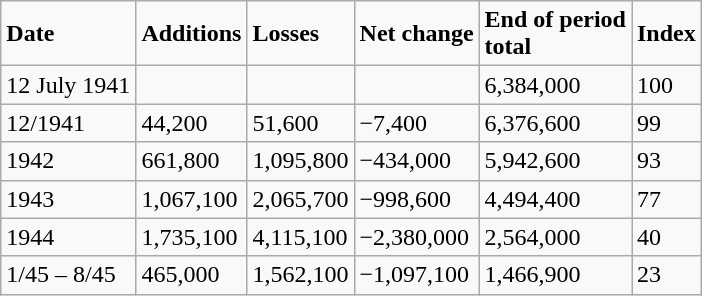<table class="wikitable" style="float: right;">
<tr>
<td><strong>Date</strong></td>
<td><strong>Additions</strong></td>
<td><strong>Losses</strong></td>
<td><strong>Net change</strong></td>
<td><strong>End of period<br>total</strong></td>
<td><strong>Index</strong></td>
</tr>
<tr>
<td>12 July 1941</td>
<td></td>
<td></td>
<td></td>
<td>6,384,000</td>
<td>100</td>
</tr>
<tr>
<td>12/1941</td>
<td>44,200</td>
<td>51,600</td>
<td>−7,400</td>
<td>6,376,600</td>
<td>99</td>
</tr>
<tr>
<td>1942</td>
<td>661,800</td>
<td>1,095,800</td>
<td>−434,000</td>
<td>5,942,600</td>
<td>93</td>
</tr>
<tr>
<td>1943</td>
<td>1,067,100</td>
<td>2,065,700</td>
<td>−998,600</td>
<td>4,494,400</td>
<td>77</td>
</tr>
<tr>
<td>1944</td>
<td>1,735,100</td>
<td>4,115,100</td>
<td>−2,380,000</td>
<td>2,564,000</td>
<td>40</td>
</tr>
<tr>
<td>1/45 – 8/45</td>
<td>465,000</td>
<td>1,562,100</td>
<td>−1,097,100</td>
<td>1,466,900</td>
<td>23</td>
</tr>
</table>
